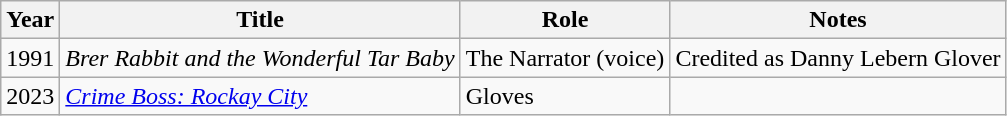<table class="wikitable sortable">
<tr>
<th>Year</th>
<th>Title</th>
<th>Role</th>
<th class="unsortable">Notes</th>
</tr>
<tr>
<td>1991</td>
<td><em>Brer Rabbit and the Wonderful Tar Baby</em></td>
<td>The Narrator (voice)</td>
<td>Credited as Danny Lebern Glover</td>
</tr>
<tr>
<td>2023</td>
<td><em><a href='#'>Crime Boss: Rockay City</a></em></td>
<td>Gloves</td>
<td></td>
</tr>
</table>
